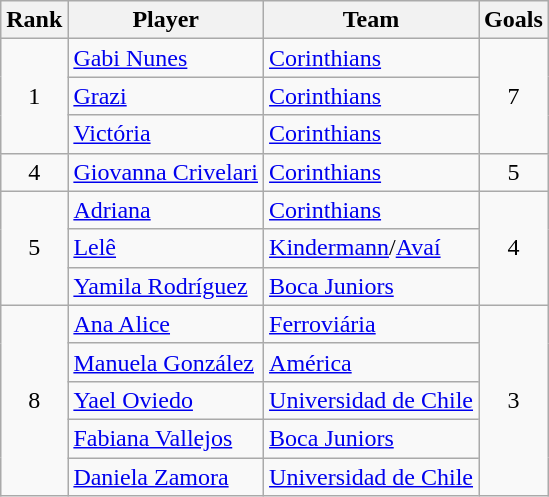<table class="wikitable">
<tr>
<th>Rank</th>
<th>Player</th>
<th>Team</th>
<th>Goals</th>
</tr>
<tr>
<td align=center rowspan=3>1</td>
<td> <a href='#'>Gabi Nunes</a></td>
<td> <a href='#'>Corinthians</a></td>
<td align=center rowspan=3>7</td>
</tr>
<tr>
<td> <a href='#'>Grazi</a></td>
<td> <a href='#'>Corinthians</a></td>
</tr>
<tr>
<td> <a href='#'>Victória</a></td>
<td> <a href='#'>Corinthians</a></td>
</tr>
<tr>
<td align=center>4</td>
<td> <a href='#'>Giovanna Crivelari</a></td>
<td> <a href='#'>Corinthians</a></td>
<td align=center>5</td>
</tr>
<tr>
<td align=center rowspan=3>5</td>
<td> <a href='#'>Adriana</a></td>
<td> <a href='#'>Corinthians</a></td>
<td align=center rowspan=3>4</td>
</tr>
<tr>
<td> <a href='#'>Lelê</a></td>
<td> <a href='#'>Kindermann</a>/<a href='#'>Avaí</a></td>
</tr>
<tr>
<td> <a href='#'>Yamila Rodríguez</a></td>
<td> <a href='#'>Boca Juniors</a></td>
</tr>
<tr>
<td align=center rowspan=5>8</td>
<td> <a href='#'>Ana Alice</a></td>
<td> <a href='#'>Ferroviária</a></td>
<td align=center rowspan=5>3</td>
</tr>
<tr>
<td> <a href='#'>Manuela González</a></td>
<td> <a href='#'>América</a></td>
</tr>
<tr>
<td> <a href='#'>Yael Oviedo</a></td>
<td> <a href='#'>Universidad de Chile</a></td>
</tr>
<tr>
<td> <a href='#'>Fabiana Vallejos</a></td>
<td> <a href='#'>Boca Juniors</a></td>
</tr>
<tr>
<td> <a href='#'>Daniela Zamora</a></td>
<td> <a href='#'>Universidad de Chile</a></td>
</tr>
</table>
